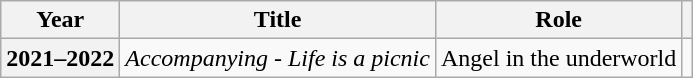<table class="wikitable sortable plainrowheaders">
<tr>
<th scope="col">Year</th>
<th scope="col">Title</th>
<th scope="col">Role</th>
<th scope="col" class="unsortable"></th>
</tr>
<tr>
<th scope="row">2021–2022</th>
<td><em>Accompanying - Life is a picnic</em></td>
<td>Angel in the underworld</td>
<td style="text-align:center"></td>
</tr>
</table>
